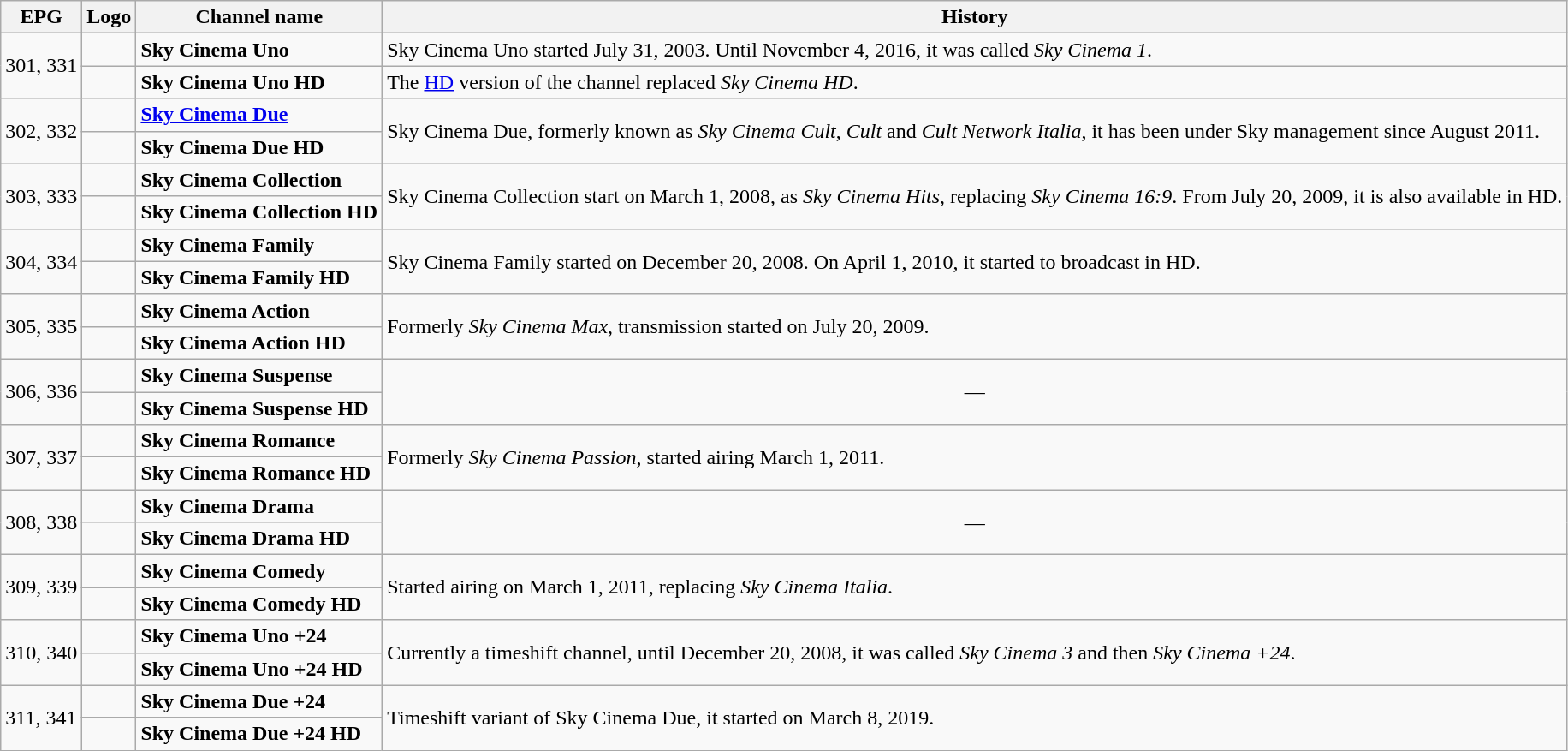<table class = "wikitable" style = "line-width: 12px">
<tr>
<th>EPG</th>
<th>Logo</th>
<th>Channel name</th>
<th>History</th>
</tr>
<tr>
<td rowspan=2>301, 331</td>
<td></td>
<td><strong>Sky Cinema Uno</strong></td>
<td>Sky Cinema Uno started July 31, 2003. Until November 4, 2016, it was called <em>Sky Cinema 1</em>.</td>
</tr>
<tr>
<td></td>
<td><strong>Sky Cinema Uno HD</strong></td>
<td>The <a href='#'>HD</a> version of the channel replaced <em>Sky Cinema HD</em>.</td>
</tr>
<tr>
<td rowspan = "2">302, 332</td>
<td></td>
<td><strong><a href='#'>Sky Cinema Due</a></strong></td>
<td rowspan = "2">Sky Cinema Due, formerly known as <em>Sky Cinema Cult</em>, <em>Cult</em> and <em>Cult Network Italia</em>,  it has been under Sky management since August 2011.</td>
</tr>
<tr>
<td></td>
<td><strong>Sky Cinema Due HD</strong></td>
</tr>
<tr>
<td rowspan = "2">303, 333</td>
<td></td>
<td><strong>Sky Cinema Collection</strong></td>
<td rowspan = "2">Sky Cinema Collection start on March 1, 2008, as <em>Sky Cinema Hits</em>, replacing <em>Sky Cinema 16:9</em>. From July 20, 2009, it is also available in HD.</td>
</tr>
<tr>
<td></td>
<td><strong>Sky Cinema Collection HD</strong></td>
</tr>
<tr>
<td rowspan = "2">304, 334</td>
<td></td>
<td><strong>Sky Cinema Family</strong></td>
<td rowspan = "2">Sky Cinema Family started on December 20, 2008. On April 1, 2010, it started to broadcast in HD.</td>
</tr>
<tr>
<td></td>
<td><strong>Sky Cinema Family HD</strong></td>
</tr>
<tr>
<td rowspan = "2">305, 335</td>
<td></td>
<td><strong>Sky Cinema Action</strong></td>
<td rowspan = "2">Formerly <em>Sky Cinema Max</em>, transmission started on July 20, 2009.</td>
</tr>
<tr>
<td></td>
<td><strong>Sky Cinema Action HD</strong></td>
</tr>
<tr>
<td rowspan = "2">306, 336</td>
<td></td>
<td><strong>Sky Cinema Suspense</strong></td>
<td rowspan = "2" align="center">—</td>
</tr>
<tr>
<td></td>
<td><strong>Sky Cinema Suspense HD</strong></td>
</tr>
<tr>
<td rowspan = "2">307, 337</td>
<td></td>
<td><strong>Sky Cinema Romance</strong></td>
<td rowspan = "2">Formerly <em>Sky Cinema Passion</em>,  started airing March 1, 2011.</td>
</tr>
<tr>
<td></td>
<td><strong>Sky Cinema Romance HD</strong></td>
</tr>
<tr>
<td rowspan = "2">308, 338</td>
<td></td>
<td><strong>Sky Cinema Drama</strong></td>
<td rowspan = "2" align="center">—</td>
</tr>
<tr>
<td></td>
<td><strong>Sky Cinema Drama HD</strong></td>
</tr>
<tr>
<td rowspan = "2">309, 339</td>
<td></td>
<td><strong>Sky Cinema Comedy</strong></td>
<td rowspan = "2">Started airing on March 1, 2011, replacing <em>Sky Cinema Italia</em>.</td>
</tr>
<tr>
<td></td>
<td><strong>Sky Cinema Comedy HD</strong></td>
</tr>
<tr>
<td rowspan=2>310, 340</td>
<td></td>
<td><strong>Sky Cinema Uno +24</strong></td>
<td rowspan=2>Currently a timeshift channel, until December 20, 2008, it was called <em>Sky Cinema 3</em> and then <em>Sky Cinema +24</em>.</td>
</tr>
<tr>
<td></td>
<td><strong>Sky Cinema Uno +24 HD</strong></td>
</tr>
<tr>
<td rowspan = "2">311, 341</td>
<td></td>
<td><strong>Sky Cinema Due +24</strong></td>
<td rowspan = "2">Timeshift variant of Sky Cinema Due, it started on March 8, 2019.</td>
</tr>
<tr>
<td></td>
<td><strong>Sky Cinema Due +24 HD</strong></td>
</tr>
</table>
